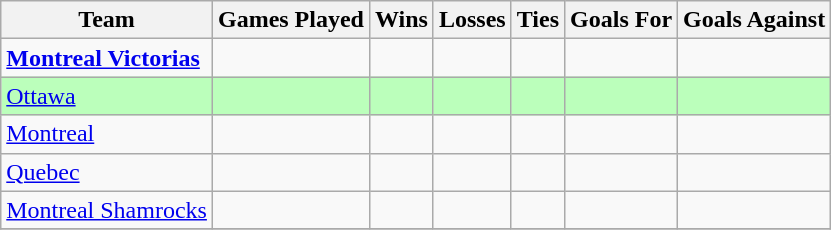<table class="wikitable">
<tr>
<th>Team</th>
<th>Games Played</th>
<th>Wins</th>
<th>Losses</th>
<th>Ties</th>
<th>Goals For</th>
<th>Goals Against</th>
</tr>
<tr>
<td><strong><a href='#'>Montreal Victorias</a></strong></td>
<td></td>
<td></td>
<td></td>
<td></td>
<td></td>
<td></td>
</tr>
<tr bgcolor="#bbffbb">
<td><a href='#'>Ottawa</a></td>
<td></td>
<td></td>
<td></td>
<td></td>
<td></td>
<td></td>
</tr>
<tr>
<td><a href='#'>Montreal</a></td>
<td></td>
<td></td>
<td></td>
<td></td>
<td></td>
<td></td>
</tr>
<tr>
<td><a href='#'>Quebec</a></td>
<td></td>
<td></td>
<td></td>
<td></td>
<td></td>
<td></td>
</tr>
<tr>
<td><a href='#'>Montreal Shamrocks</a></td>
<td></td>
<td></td>
<td></td>
<td></td>
<td></td>
<td></td>
</tr>
<tr>
</tr>
</table>
